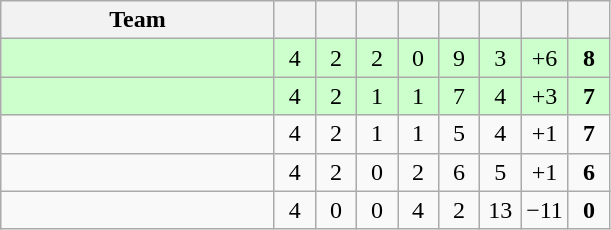<table class="wikitable" style="text-align: center;">
<tr>
<th width="175">Team</th>
<th width="20"></th>
<th width="20"></th>
<th width="20"></th>
<th width="20"></th>
<th width="20"></th>
<th width="20"></th>
<th width="20"></th>
<th width="20"><strong></strong></th>
</tr>
<tr bgcolor=#ccffcc>
<td align=left></td>
<td>4</td>
<td>2</td>
<td>2</td>
<td>0</td>
<td>9</td>
<td>3</td>
<td>+6</td>
<td><strong>8</strong></td>
</tr>
<tr bgcolor=#ccffcc>
<td align=left></td>
<td>4</td>
<td>2</td>
<td>1</td>
<td>1</td>
<td>7</td>
<td>4</td>
<td>+3</td>
<td><strong>7</strong></td>
</tr>
<tr>
<td align=left></td>
<td>4</td>
<td>2</td>
<td>1</td>
<td>1</td>
<td>5</td>
<td>4</td>
<td>+1</td>
<td><strong>7</strong></td>
</tr>
<tr>
<td align=left></td>
<td>4</td>
<td>2</td>
<td>0</td>
<td>2</td>
<td>6</td>
<td>5</td>
<td>+1</td>
<td><strong>6</strong></td>
</tr>
<tr>
<td align=left></td>
<td>4</td>
<td>0</td>
<td>0</td>
<td>4</td>
<td>2</td>
<td>13</td>
<td>−11</td>
<td><strong>0</strong></td>
</tr>
</table>
